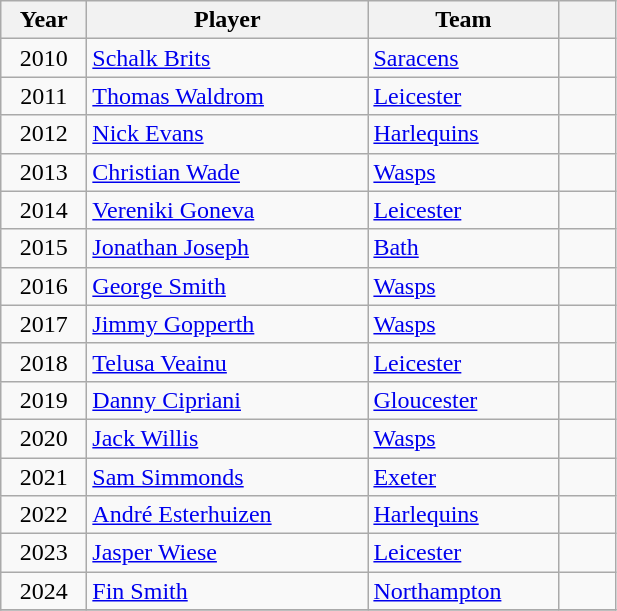<table class="wikitable">
<tr>
<th width=50>Year</th>
<th width=180>Player</th>
<th width=120>Team</th>
<th width=30></th>
</tr>
<tr>
<td align=center>2010</td>
<td> <a href='#'>Schalk Brits</a></td>
<td><a href='#'>Saracens</a></td>
<td align=center></td>
</tr>
<tr>
<td align=center>2011</td>
<td> <a href='#'>Thomas Waldrom</a></td>
<td><a href='#'>Leicester</a></td>
<td align=center></td>
</tr>
<tr>
<td align=center>2012</td>
<td> <a href='#'>Nick Evans</a></td>
<td><a href='#'>Harlequins</a></td>
<td align=center></td>
</tr>
<tr>
<td align=center>2013</td>
<td> <a href='#'>Christian Wade</a></td>
<td><a href='#'>Wasps</a></td>
<td align=center></td>
</tr>
<tr>
<td align=center>2014</td>
<td> <a href='#'>Vereniki Goneva</a></td>
<td><a href='#'>Leicester</a></td>
<td align=center></td>
</tr>
<tr>
<td align=center>2015</td>
<td> <a href='#'>Jonathan Joseph</a></td>
<td><a href='#'>Bath</a></td>
<td align=center></td>
</tr>
<tr>
<td align=center>2016</td>
<td> <a href='#'>George Smith</a></td>
<td><a href='#'>Wasps</a></td>
<td align=center></td>
</tr>
<tr>
<td align=center>2017</td>
<td> <a href='#'>Jimmy Gopperth</a></td>
<td><a href='#'>Wasps</a></td>
<td align=center></td>
</tr>
<tr>
<td align=center>2018</td>
<td> <a href='#'>Telusa Veainu</a></td>
<td><a href='#'>Leicester</a></td>
<td align=center></td>
</tr>
<tr>
<td align=center>2019</td>
<td> <a href='#'>Danny Cipriani</a></td>
<td><a href='#'>Gloucester</a></td>
<td align=center></td>
</tr>
<tr>
<td align=center>2020</td>
<td> <a href='#'>Jack Willis</a></td>
<td><a href='#'>Wasps</a></td>
<td align=center></td>
</tr>
<tr>
<td align=center>2021</td>
<td> <a href='#'>Sam Simmonds</a></td>
<td><a href='#'>Exeter</a></td>
<td align=center></td>
</tr>
<tr>
<td align=center>2022</td>
<td> <a href='#'>André Esterhuizen</a></td>
<td><a href='#'>Harlequins</a></td>
<td align=center></td>
</tr>
<tr>
<td align=center>2023</td>
<td> <a href='#'>Jasper Wiese</a></td>
<td><a href='#'>Leicester</a></td>
<td align=center></td>
</tr>
<tr>
<td align=center>2024</td>
<td> <a href='#'>Fin Smith</a></td>
<td><a href='#'>Northampton</a></td>
<td align=center></td>
</tr>
<tr>
</tr>
</table>
